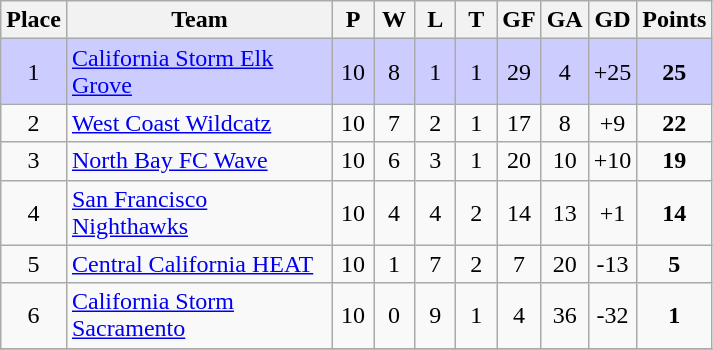<table class="wikitable" style="text-align:center;">
<tr>
<th>Place</th>
<th width="170">Team</th>
<th width="20">P</th>
<th width="20">W</th>
<th width="20">L</th>
<th width="20">T</th>
<th width="20">GF</th>
<th width="20">GA</th>
<th width="25">GD</th>
<th>Points</th>
</tr>
<tr bgcolor=#ccccff>
<td>1</td>
<td style="text-align:left;"><a href='#'>California Storm Elk Grove</a></td>
<td>10</td>
<td>8</td>
<td>1</td>
<td>1</td>
<td>29</td>
<td>4</td>
<td>+25</td>
<td><strong>25</strong></td>
</tr>
<tr>
<td>2</td>
<td style="text-align:left;"><a href='#'>West Coast Wildcatz</a></td>
<td>10</td>
<td>7</td>
<td>2</td>
<td>1</td>
<td>17</td>
<td>8</td>
<td>+9</td>
<td><strong>22</strong></td>
</tr>
<tr>
<td>3</td>
<td style="text-align:left;"><a href='#'>North Bay FC Wave</a></td>
<td>10</td>
<td>6</td>
<td>3</td>
<td>1</td>
<td>20</td>
<td>10</td>
<td>+10</td>
<td><strong>19</strong></td>
</tr>
<tr>
<td>4</td>
<td style="text-align:left;"><a href='#'>San Francisco Nighthawks</a></td>
<td>10</td>
<td>4</td>
<td>4</td>
<td>2</td>
<td>14</td>
<td>13</td>
<td>+1</td>
<td><strong>14</strong></td>
</tr>
<tr>
<td>5</td>
<td style="text-align:left;"><a href='#'>Central California HEAT</a></td>
<td>10</td>
<td>1</td>
<td>7</td>
<td>2</td>
<td>7</td>
<td>20</td>
<td>-13</td>
<td><strong>5</strong></td>
</tr>
<tr>
<td>6</td>
<td style="text-align:left;"><a href='#'>California Storm Sacramento</a></td>
<td>10</td>
<td>0</td>
<td>9</td>
<td>1</td>
<td>4</td>
<td>36</td>
<td>-32</td>
<td><strong>1</strong></td>
</tr>
<tr>
</tr>
</table>
